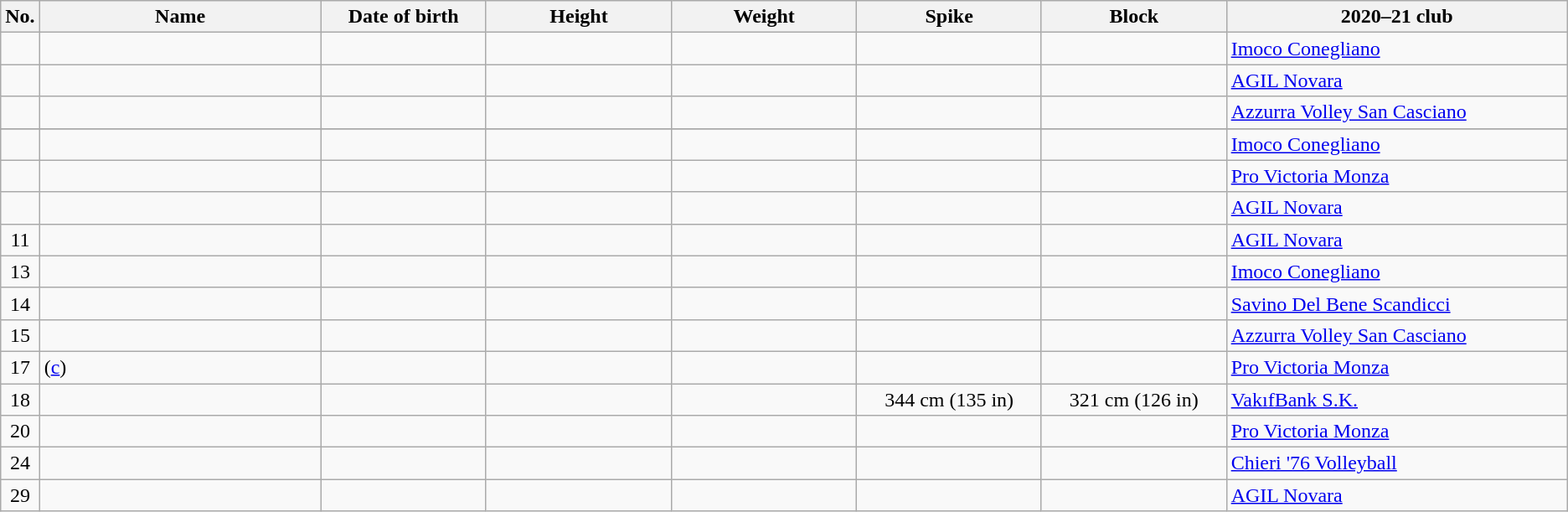<table class="wikitable sortable" style="font-size:100%; text-align:center;">
<tr>
<th>No.</th>
<th style="width:14em">Name</th>
<th style="width:8em">Date of birth</th>
<th style="width:9em">Height</th>
<th style="width:9em">Weight</th>
<th style="width:9em">Spike</th>
<th style="width:9em">Block</th>
<th style="width:17em">2020–21 club</th>
</tr>
<tr>
<td></td>
<td style="text-align:left;"></td>
<td style="text-align:right;"></td>
<td></td>
<td></td>
<td></td>
<td></td>
<td style="text-align:left;"> <a href='#'>Imoco Conegliano</a></td>
</tr>
<tr>
<td></td>
<td align=left></td>
<td align=right></td>
<td></td>
<td></td>
<td></td>
<td></td>
<td align=left> <a href='#'>AGIL Novara</a></td>
</tr>
<tr>
<td></td>
<td align=left></td>
<td align=right></td>
<td></td>
<td></td>
<td></td>
<td></td>
<td align=left> <a href='#'>Azzurra Volley San Casciano</a></td>
</tr>
<tr>
</tr>
<tr>
<td></td>
<td align=left></td>
<td align=right></td>
<td></td>
<td></td>
<td></td>
<td></td>
<td align=left> <a href='#'>Imoco Conegliano</a></td>
</tr>
<tr>
<td></td>
<td align=left></td>
<td align=right></td>
<td></td>
<td></td>
<td></td>
<td></td>
<td align=left> <a href='#'>Pro Victoria Monza</a></td>
</tr>
<tr>
<td></td>
<td align=left></td>
<td align=right></td>
<td></td>
<td></td>
<td></td>
<td></td>
<td align=left> <a href='#'>AGIL Novara</a></td>
</tr>
<tr>
<td>11</td>
<td align=left></td>
<td align=right></td>
<td></td>
<td></td>
<td></td>
<td></td>
<td align=left> <a href='#'>AGIL Novara</a></td>
</tr>
<tr>
<td>13</td>
<td align=left></td>
<td align=right></td>
<td></td>
<td></td>
<td></td>
<td></td>
<td align=left> <a href='#'>Imoco Conegliano</a></td>
</tr>
<tr>
<td>14</td>
<td align=left></td>
<td align=right></td>
<td></td>
<td></td>
<td></td>
<td></td>
<td align=left> <a href='#'>Savino Del Bene Scandicci</a></td>
</tr>
<tr>
<td>15</td>
<td align=left></td>
<td align=right></td>
<td></td>
<td></td>
<td></td>
<td></td>
<td align=left> <a href='#'>Azzurra Volley San Casciano</a></td>
</tr>
<tr>
<td>17</td>
<td align=left> (<a href='#'>c</a>)</td>
<td align=right></td>
<td></td>
<td></td>
<td></td>
<td></td>
<td align=left> <a href='#'>Pro Victoria Monza</a></td>
</tr>
<tr>
<td>18</td>
<td align=left></td>
<td align=right></td>
<td></td>
<td></td>
<td>344 cm (135 in)</td>
<td>321 cm (126 in)</td>
<td align="left"> <a href='#'>VakıfBank S.K.</a></td>
</tr>
<tr>
<td>20</td>
<td align=left></td>
<td align=right></td>
<td></td>
<td></td>
<td></td>
<td></td>
<td align=left> <a href='#'>Pro Victoria Monza</a></td>
</tr>
<tr>
<td>24</td>
<td align=left></td>
<td align=right></td>
<td></td>
<td></td>
<td></td>
<td></td>
<td align=left> <a href='#'>Chieri '76 Volleyball</a></td>
</tr>
<tr>
<td>29</td>
<td align=left></td>
<td align=right></td>
<td></td>
<td></td>
<td></td>
<td></td>
<td align=left> <a href='#'>AGIL Novara</a></td>
</tr>
</table>
